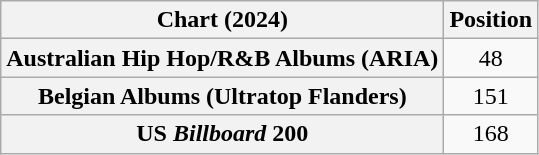<table class="wikitable sortable plainrowheaders" style="text-align:center">
<tr>
<th scope="col">Chart (2024)</th>
<th scope="col">Position</th>
</tr>
<tr>
<th scope="row">Australian Hip Hop/R&B Albums (ARIA)</th>
<td>48</td>
</tr>
<tr>
<th scope="row">Belgian Albums (Ultratop Flanders)</th>
<td>151</td>
</tr>
<tr>
<th scope="row">US <em>Billboard</em> 200</th>
<td>168</td>
</tr>
</table>
